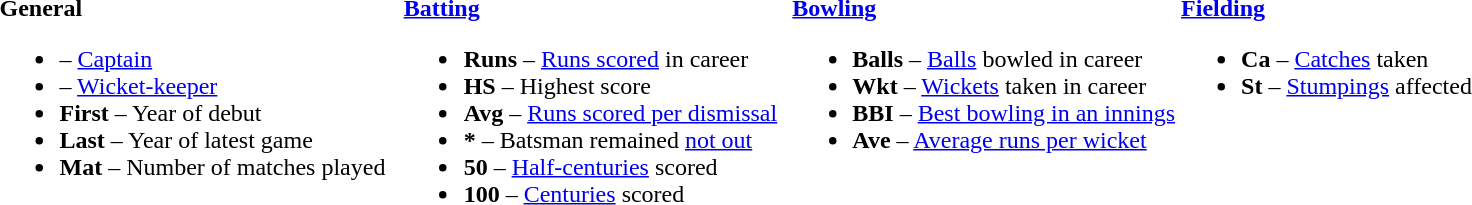<table>
<tr>
<td valign="top" style="width:26%"><br><strong>General</strong><ul><li> – <a href='#'>Captain</a></li><li> – <a href='#'>Wicket-keeper</a></li><li><strong>First</strong> – Year of debut</li><li><strong>Last</strong> – Year of latest game</li><li><strong>Mat</strong> – Number of matches played</li></ul></td>
<td valign="top" style="width:25%"><br><strong><a href='#'>Batting</a></strong><ul><li><strong>Runs</strong> – <a href='#'>Runs scored</a> in career</li><li><strong>HS</strong> – Highest score</li><li><strong>Avg</strong> – <a href='#'>Runs scored per dismissal</a></li><li><strong>*</strong> – Batsman remained <a href='#'>not out</a></li><li><strong>50</strong> – <a href='#'>Half-centuries</a> scored</li><li><strong>100</strong> – <a href='#'>Centuries</a> scored</li></ul></td>
<td valign="top" style="width:25%"><br><strong><a href='#'>Bowling</a></strong><ul><li><strong>Balls</strong> – <a href='#'>Balls</a> bowled in career</li><li><strong>Wkt</strong> – <a href='#'>Wickets</a> taken in career</li><li><strong>BBI</strong> – <a href='#'>Best bowling in an innings</a></li><li><strong>Ave</strong> – <a href='#'>Average runs per wicket</a></li></ul></td>
<td valign="top" style="width:24%"><br><strong><a href='#'>Fielding</a></strong><ul><li><strong>Ca</strong> – <a href='#'>Catches</a> taken</li><li><strong>St</strong> – <a href='#'>Stumpings</a> affected</li></ul></td>
</tr>
</table>
